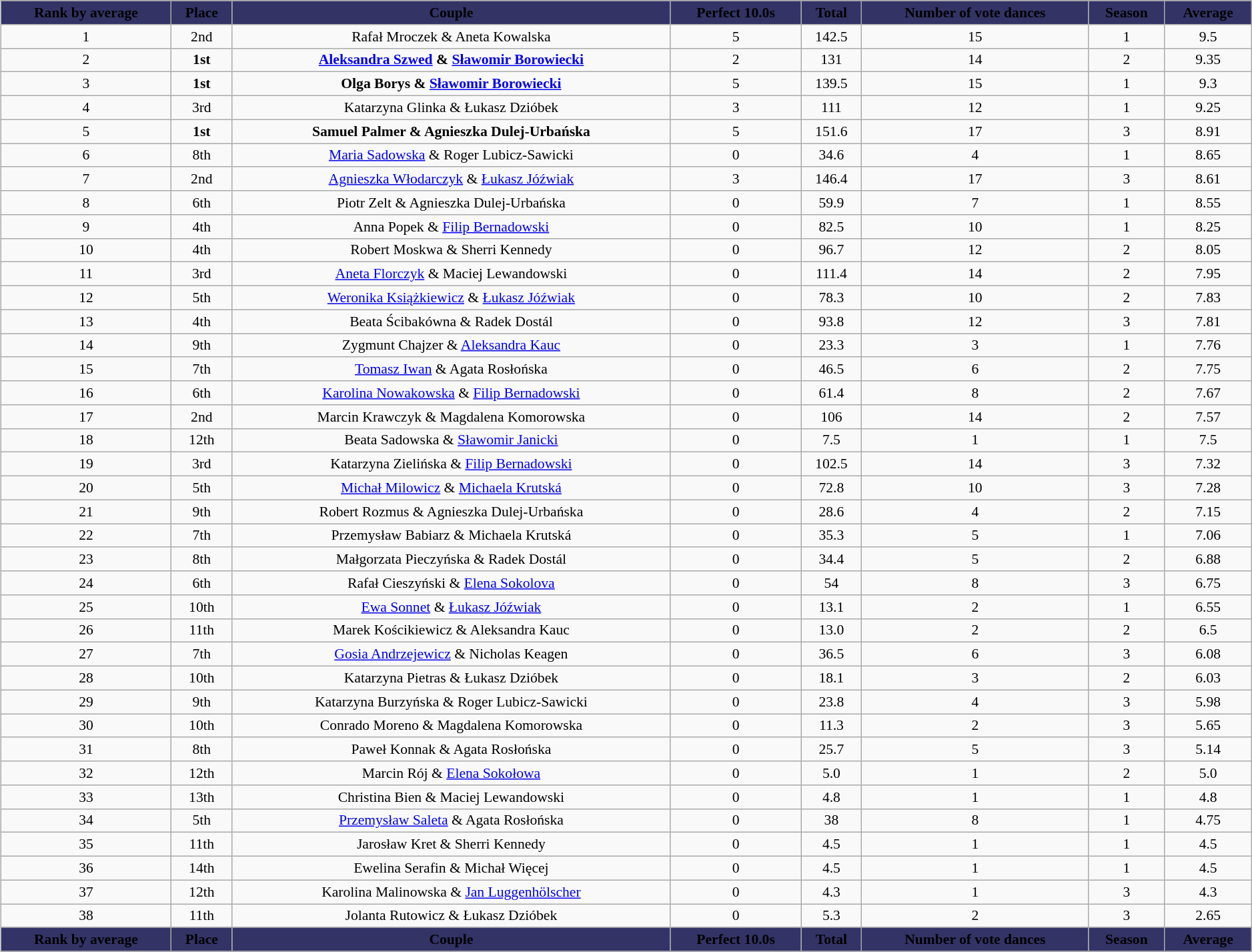<table class="wikitable sortable" style="font-size:90%; text-align:center; width:99%; margin: 5px;">
<tr>
<th style="background:#333366;"><span>Rank by average</span></th>
<th style="background:#333366;"><span>Place</span></th>
<th style="background:#333366;"><span>Couple</span></th>
<th style="background:#333366;"><span>Perfect 10.0s</span></th>
<th style="background:#333366;"><span>Total</span></th>
<th style="background:#333366;"><span>Number of vote dances</span></th>
<th style="background:#333366;"><span>Season</span></th>
<th style="background:#333366;"><span><strong>Average</strong></span></th>
</tr>
<tr>
<td>1</td>
<td>2nd</td>
<td>Rafał Mroczek & Aneta Kowalska</td>
<td>5</td>
<td>142.5</td>
<td>15</td>
<td>1</td>
<td>9.5</td>
</tr>
<tr>
<td>2</td>
<td><strong>1st</strong></td>
<td><strong><a href='#'>Aleksandra Szwed</a> & <a href='#'>Sławomir Borowiecki</a></strong></td>
<td>2</td>
<td>131</td>
<td>14</td>
<td>2</td>
<td>9.35</td>
</tr>
<tr>
<td>3</td>
<td><strong>1st</strong></td>
<td><strong>Olga Borys & <a href='#'>Sławomir Borowiecki</a></strong></td>
<td>5</td>
<td>139.5</td>
<td>15</td>
<td>1</td>
<td>9.3</td>
</tr>
<tr>
<td>4</td>
<td>3rd</td>
<td>Katarzyna Glinka & Łukasz Dzióbek</td>
<td>3</td>
<td>111</td>
<td>12</td>
<td>1</td>
<td>9.25</td>
</tr>
<tr>
<td>5</td>
<td><strong>1st</strong></td>
<td><strong>Samuel Palmer & Agnieszka Dulej-Urbańska</strong></td>
<td>5</td>
<td>151.6</td>
<td>17</td>
<td>3</td>
<td>8.91</td>
</tr>
<tr>
<td>6</td>
<td>8th</td>
<td><a href='#'>Maria Sadowska</a> & Roger Lubicz-Sawicki</td>
<td>0</td>
<td>34.6</td>
<td>4</td>
<td>1</td>
<td>8.65</td>
</tr>
<tr>
<td>7</td>
<td>2nd</td>
<td><a href='#'>Agnieszka Włodarczyk</a> & <a href='#'>Łukasz Jóźwiak</a></td>
<td>3</td>
<td>146.4</td>
<td>17</td>
<td>3</td>
<td>8.61</td>
</tr>
<tr>
<td>8</td>
<td>6th</td>
<td>Piotr Zelt & Agnieszka Dulej-Urbańska</td>
<td>0</td>
<td>59.9</td>
<td>7</td>
<td>1</td>
<td>8.55</td>
</tr>
<tr>
<td>9</td>
<td>4th</td>
<td>Anna Popek & <a href='#'>Filip Bernadowski</a></td>
<td>0</td>
<td>82.5</td>
<td>10</td>
<td>1</td>
<td>8.25</td>
</tr>
<tr>
<td>10</td>
<td>4th</td>
<td>Robert Moskwa & Sherri Kennedy</td>
<td>0</td>
<td>96.7</td>
<td>12</td>
<td>2</td>
<td>8.05</td>
</tr>
<tr>
<td>11</td>
<td>3rd</td>
<td><a href='#'>Aneta Florczyk</a> & Maciej Lewandowski</td>
<td>0</td>
<td>111.4</td>
<td>14</td>
<td>2</td>
<td>7.95</td>
</tr>
<tr>
<td>12</td>
<td>5th</td>
<td><a href='#'>Weronika Książkiewicz</a> & <a href='#'>Łukasz Jóźwiak</a></td>
<td>0</td>
<td>78.3</td>
<td>10</td>
<td>2</td>
<td>7.83</td>
</tr>
<tr>
<td>13</td>
<td>4th</td>
<td>Beata Ścibakówna & Radek Dostál</td>
<td>0</td>
<td>93.8</td>
<td>12</td>
<td>3</td>
<td>7.81</td>
</tr>
<tr>
<td>14</td>
<td>9th</td>
<td>Zygmunt Chajzer & <a href='#'>Aleksandra Kauc</a></td>
<td>0</td>
<td>23.3</td>
<td>3</td>
<td>1</td>
<td>7.76</td>
</tr>
<tr>
<td>15</td>
<td>7th</td>
<td><a href='#'>Tomasz Iwan</a> & Agata Rosłońska</td>
<td>0</td>
<td>46.5</td>
<td>6</td>
<td>2</td>
<td>7.75</td>
</tr>
<tr>
<td>16</td>
<td>6th</td>
<td><a href='#'>Karolina Nowakowska</a> & <a href='#'>Filip Bernadowski</a></td>
<td>0</td>
<td>61.4</td>
<td>8</td>
<td>2</td>
<td>7.67</td>
</tr>
<tr>
<td>17</td>
<td>2nd</td>
<td>Marcin Krawczyk & Magdalena Komorowska</td>
<td>0</td>
<td>106</td>
<td>14</td>
<td>2</td>
<td>7.57</td>
</tr>
<tr>
<td>18</td>
<td>12th</td>
<td>Beata Sadowska & <a href='#'>Sławomir Janicki</a></td>
<td>0</td>
<td>7.5</td>
<td>1</td>
<td>1</td>
<td>7.5</td>
</tr>
<tr>
<td>19</td>
<td>3rd</td>
<td>Katarzyna Zielińska & <a href='#'>Filip Bernadowski</a></td>
<td>0</td>
<td>102.5</td>
<td>14</td>
<td>3</td>
<td>7.32</td>
</tr>
<tr>
<td>20</td>
<td>5th</td>
<td><a href='#'>Michał Milowicz</a> & <a href='#'>Michaela Krutská</a></td>
<td>0</td>
<td>72.8</td>
<td>10</td>
<td>3</td>
<td>7.28</td>
</tr>
<tr>
<td>21</td>
<td>9th</td>
<td>Robert Rozmus & Agnieszka Dulej-Urbańska</td>
<td>0</td>
<td>28.6</td>
<td>4</td>
<td>2</td>
<td>7.15</td>
</tr>
<tr>
<td>22</td>
<td>7th</td>
<td>Przemysław Babiarz & Michaela Krutská</td>
<td>0</td>
<td>35.3</td>
<td>5</td>
<td>1</td>
<td>7.06</td>
</tr>
<tr>
<td>23</td>
<td>8th</td>
<td>Małgorzata Pieczyńska & Radek Dostál</td>
<td>0</td>
<td>34.4</td>
<td>5</td>
<td>2</td>
<td>6.88</td>
</tr>
<tr>
<td>24</td>
<td>6th</td>
<td>Rafał Cieszyński & <a href='#'>Elena Sokolova</a></td>
<td>0</td>
<td>54</td>
<td>8</td>
<td>3</td>
<td>6.75</td>
</tr>
<tr>
<td>25</td>
<td>10th</td>
<td><a href='#'>Ewa Sonnet</a> & <a href='#'>Łukasz Jóźwiak</a></td>
<td>0</td>
<td>13.1</td>
<td>2</td>
<td>1</td>
<td>6.55</td>
</tr>
<tr>
<td>26</td>
<td>11th</td>
<td>Marek Kościkiewicz & Aleksandra Kauc</td>
<td>0</td>
<td>13.0</td>
<td>2</td>
<td>2</td>
<td>6.5</td>
</tr>
<tr>
<td>27</td>
<td>7th</td>
<td><a href='#'>Gosia Andrzejewicz</a> & Nicholas Keagen</td>
<td>0</td>
<td>36.5</td>
<td>6</td>
<td>3</td>
<td>6.08</td>
</tr>
<tr>
<td>28</td>
<td>10th</td>
<td>Katarzyna Pietras & Łukasz Dzióbek</td>
<td>0</td>
<td>18.1</td>
<td>3</td>
<td>2</td>
<td>6.03</td>
</tr>
<tr>
<td>29</td>
<td>9th</td>
<td>Katarzyna Burzyńska & Roger Lubicz-Sawicki</td>
<td>0</td>
<td>23.8</td>
<td>4</td>
<td>3</td>
<td>5.98</td>
</tr>
<tr>
<td>30</td>
<td>10th</td>
<td>Conrado Moreno & Magdalena Komorowska</td>
<td>0</td>
<td>11.3</td>
<td>2</td>
<td>3</td>
<td>5.65</td>
</tr>
<tr>
<td>31</td>
<td>8th</td>
<td>Paweł Konnak & Agata Rosłońska</td>
<td>0</td>
<td>25.7</td>
<td>5</td>
<td>3</td>
<td>5.14</td>
</tr>
<tr>
<td>32</td>
<td>12th</td>
<td>Marcin Rój & <a href='#'>Elena Sokołowa</a></td>
<td>0</td>
<td>5.0</td>
<td>1</td>
<td>2</td>
<td>5.0</td>
</tr>
<tr>
<td>33</td>
<td>13th</td>
<td>Christina Bien & Maciej Lewandowski</td>
<td>0</td>
<td>4.8</td>
<td>1</td>
<td>1</td>
<td>4.8</td>
</tr>
<tr>
<td>34</td>
<td>5th</td>
<td><a href='#'>Przemysław Saleta</a> & Agata Rosłońska</td>
<td>0</td>
<td>38</td>
<td>8</td>
<td>1</td>
<td>4.75</td>
</tr>
<tr>
<td>35</td>
<td>11th</td>
<td>Jarosław Kret & Sherri Kennedy</td>
<td>0</td>
<td>4.5</td>
<td>1</td>
<td>1</td>
<td>4.5</td>
</tr>
<tr>
<td>36</td>
<td>14th</td>
<td>Ewelina Serafin & Michał Więcej</td>
<td>0</td>
<td>4.5</td>
<td>1</td>
<td>1</td>
<td>4.5</td>
</tr>
<tr>
<td>37</td>
<td>12th</td>
<td>Karolina Malinowska & <a href='#'>Jan Luggenhölscher</a></td>
<td>0</td>
<td>4.3</td>
<td>1</td>
<td>3</td>
<td>4.3</td>
</tr>
<tr>
<td>38</td>
<td>11th</td>
<td>Jolanta Rutowicz & Łukasz Dzióbek</td>
<td>0</td>
<td>5.3</td>
<td>2</td>
<td>3</td>
<td>2.65</td>
</tr>
<tr>
<th style="background:#333366;"><span>Rank by average</span></th>
<th style="background:#333366;"><span>Place</span></th>
<th style="background:#333366;"><span>Couple</span></th>
<th style="background:#333366;"><span>Perfect 10.0s</span></th>
<th style="background:#333366;"><span>Total</span></th>
<th style="background:#333366;"><span>Number of vote dances</span></th>
<th style="background:#333366;"><span>Season</span></th>
<th style="background:#333366;"><span><strong>Average</strong></span></th>
</tr>
</table>
